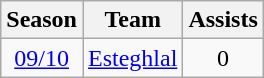<table class="wikitable" style="text-align: center;">
<tr>
<th>Season</th>
<th>Team</th>
<th>Assists</th>
</tr>
<tr>
<td><a href='#'>09/10</a></td>
<td align="left"><a href='#'>Esteghlal</a></td>
<td>0</td>
</tr>
</table>
